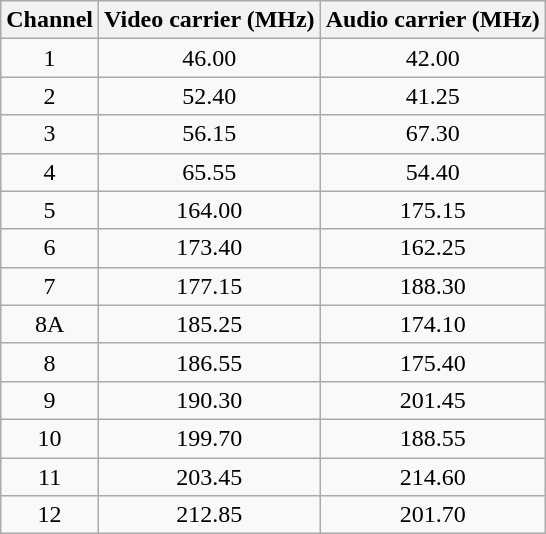<table class="wikitable" style="text-align: center; border-collapse:collapse">
<tr>
<th>Channel</th>
<th>Video carrier (MHz)</th>
<th>Audio carrier (MHz)</th>
</tr>
<tr>
<td>1</td>
<td>46.00</td>
<td>42.00</td>
</tr>
<tr>
<td>2</td>
<td>52.40</td>
<td>41.25</td>
</tr>
<tr>
<td>3</td>
<td>56.15</td>
<td>67.30</td>
</tr>
<tr>
<td>4</td>
<td>65.55</td>
<td>54.40</td>
</tr>
<tr>
<td>5</td>
<td>164.00</td>
<td>175.15</td>
</tr>
<tr>
<td>6</td>
<td>173.40</td>
<td>162.25</td>
</tr>
<tr>
<td>7</td>
<td>177.15</td>
<td>188.30</td>
</tr>
<tr>
<td>8A</td>
<td>185.25</td>
<td>174.10</td>
</tr>
<tr>
<td>8</td>
<td>186.55</td>
<td>175.40</td>
</tr>
<tr>
<td>9</td>
<td>190.30</td>
<td>201.45</td>
</tr>
<tr>
<td>10</td>
<td>199.70</td>
<td>188.55</td>
</tr>
<tr>
<td>11</td>
<td>203.45</td>
<td>214.60</td>
</tr>
<tr>
<td>12</td>
<td>212.85</td>
<td>201.70</td>
</tr>
</table>
